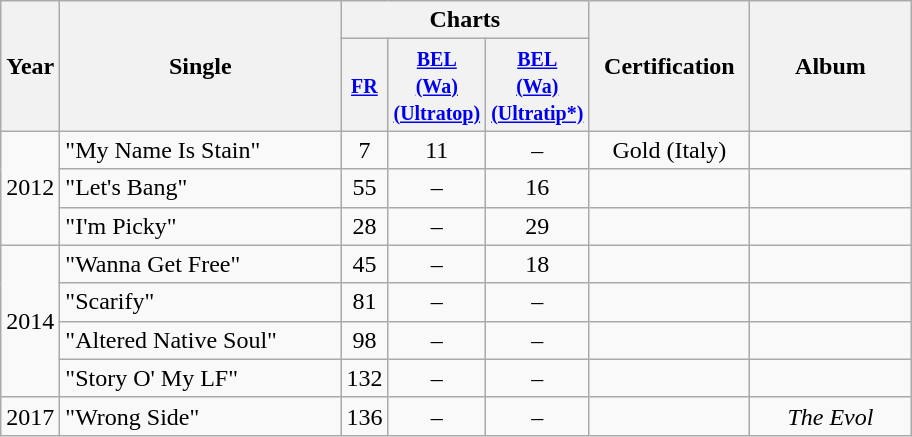<table class="wikitable">
<tr>
<th align="center" rowspan="2">Year</th>
<th align="center" rowspan="2" width="180">Single</th>
<th align="center" colspan="3">Charts</th>
<th align="center" rowspan="2" width="100">Certification</th>
<th align="center" rowspan="2" width="100">Album</th>
</tr>
<tr>
<th width="20"><small><a href='#'>FR</a></small><br></th>
<th width="20"><small><a href='#'>BEL<br>(Wa)<br>(Ultratop)</a></small><br></th>
<th width="20"><small><a href='#'>BEL<br>(Wa)<br>(Ultratip*)</a></small><br></th>
</tr>
<tr>
<td align="center" rowspan="3">2012</td>
<td>"My Name Is Stain"</td>
<td align="center">7</td>
<td align="center">11</td>
<td align="center">–</td>
<td align="center">Gold (Italy)</td>
<td align="center"></td>
</tr>
<tr>
<td>"Let's Bang"</td>
<td align="center">55</td>
<td align="center">–</td>
<td align="center">16</td>
<td align="center"></td>
<td align="center"></td>
</tr>
<tr>
<td>"I'm Picky"</td>
<td align="center">28</td>
<td align="center">–</td>
<td align="center">29</td>
<td align="center"></td>
<td align="center"></td>
</tr>
<tr>
<td align="center" rowspan="4">2014</td>
<td>"Wanna Get Free"</td>
<td align="center">45</td>
<td align="center">–</td>
<td align="center">18</td>
<td align="center"></td>
<td align="center"></td>
</tr>
<tr>
<td>"Scarify"</td>
<td align="center">81</td>
<td align="center">–</td>
<td align="center">–</td>
<td align="center"></td>
<td align="center"></td>
</tr>
<tr>
<td>"Altered Native Soul"</td>
<td align="center">98</td>
<td align="center">–</td>
<td align="center">–</td>
<td align="center"></td>
<td align="center"></td>
</tr>
<tr>
<td>"Story O' My LF"</td>
<td align="center">132</td>
<td align="center">–</td>
<td align="center">–</td>
<td align="center"></td>
<td align="center"></td>
</tr>
<tr>
<td align="center">2017</td>
<td>"Wrong Side"</td>
<td align="center">136<br></td>
<td align="center">–</td>
<td align="center">–</td>
<td align="center"></td>
<td align="center"><em>The Evol</em></td>
</tr>
</table>
